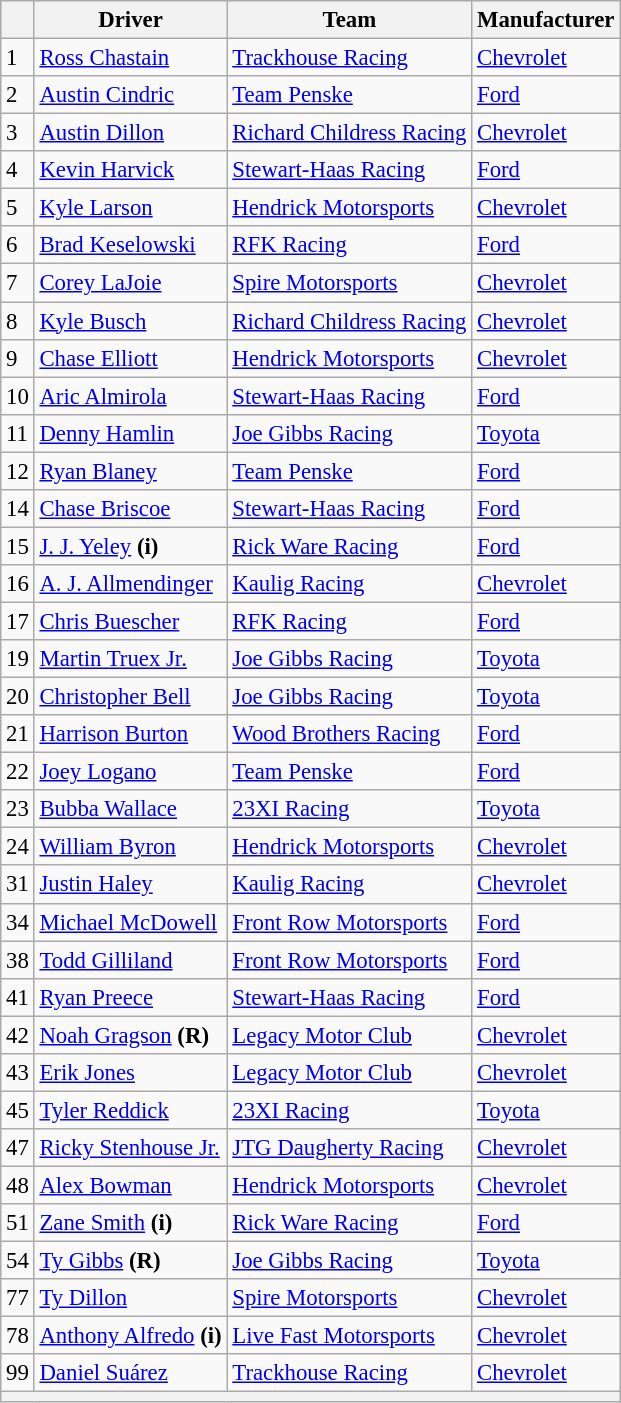<table class="wikitable" style="font-size:95%">
<tr>
<th></th>
<th>Driver</th>
<th>Team</th>
<th>Manufacturer</th>
</tr>
<tr>
<td>1</td>
<td><a href='#'>Ross Chastain</a></td>
<td nowrap><a href='#'>Trackhouse Racing</a></td>
<td><a href='#'>Chevrolet</a></td>
</tr>
<tr>
<td>2</td>
<td><a href='#'>Austin Cindric</a></td>
<td><a href='#'>Team Penske</a></td>
<td><a href='#'>Ford</a></td>
</tr>
<tr>
<td>3</td>
<td><a href='#'>Austin Dillon</a></td>
<td><a href='#'>Richard Childress Racing</a></td>
<td><a href='#'>Chevrolet</a></td>
</tr>
<tr>
<td>4</td>
<td><a href='#'>Kevin Harvick</a></td>
<td><a href='#'>Stewart-Haas Racing</a></td>
<td><a href='#'>Ford</a></td>
</tr>
<tr>
<td>5</td>
<td><a href='#'>Kyle Larson</a></td>
<td><a href='#'>Hendrick Motorsports</a></td>
<td><a href='#'>Chevrolet</a></td>
</tr>
<tr>
<td>6</td>
<td><a href='#'>Brad Keselowski</a></td>
<td><a href='#'>RFK Racing</a></td>
<td><a href='#'>Ford</a></td>
</tr>
<tr>
<td>7</td>
<td><a href='#'>Corey LaJoie</a></td>
<td><a href='#'>Spire Motorsports</a></td>
<td><a href='#'>Chevrolet</a></td>
</tr>
<tr>
<td>8</td>
<td><a href='#'>Kyle Busch</a></td>
<td><a href='#'>Richard Childress Racing</a></td>
<td><a href='#'>Chevrolet</a></td>
</tr>
<tr>
<td>9</td>
<td><a href='#'>Chase Elliott</a></td>
<td><a href='#'>Hendrick Motorsports</a></td>
<td><a href='#'>Chevrolet</a></td>
</tr>
<tr>
<td>10</td>
<td><a href='#'>Aric Almirola</a></td>
<td><a href='#'>Stewart-Haas Racing</a></td>
<td><a href='#'>Ford</a></td>
</tr>
<tr>
<td>11</td>
<td><a href='#'>Denny Hamlin</a></td>
<td><a href='#'>Joe Gibbs Racing</a></td>
<td><a href='#'>Toyota</a></td>
</tr>
<tr>
<td>12</td>
<td><a href='#'>Ryan Blaney</a></td>
<td><a href='#'>Team Penske</a></td>
<td><a href='#'>Ford</a></td>
</tr>
<tr>
<td>14</td>
<td><a href='#'>Chase Briscoe</a></td>
<td><a href='#'>Stewart-Haas Racing</a></td>
<td><a href='#'>Ford</a></td>
</tr>
<tr>
<td>15</td>
<td><a href='#'>J. J. Yeley</a> <strong>(i)</strong></td>
<td><a href='#'>Rick Ware Racing</a></td>
<td><a href='#'>Ford</a></td>
</tr>
<tr>
<td>16</td>
<td><a href='#'>A. J. Allmendinger</a></td>
<td><a href='#'>Kaulig Racing</a></td>
<td><a href='#'>Chevrolet</a></td>
</tr>
<tr>
<td>17</td>
<td><a href='#'>Chris Buescher</a></td>
<td><a href='#'>RFK Racing</a></td>
<td><a href='#'>Ford</a></td>
</tr>
<tr>
<td>19</td>
<td><a href='#'>Martin Truex Jr.</a></td>
<td><a href='#'>Joe Gibbs Racing</a></td>
<td><a href='#'>Toyota</a></td>
</tr>
<tr>
<td>20</td>
<td><a href='#'>Christopher Bell</a></td>
<td><a href='#'>Joe Gibbs Racing</a></td>
<td><a href='#'>Toyota</a></td>
</tr>
<tr>
<td>21</td>
<td><a href='#'>Harrison Burton</a></td>
<td><a href='#'>Wood Brothers Racing</a></td>
<td><a href='#'>Ford</a></td>
</tr>
<tr>
<td>22</td>
<td><a href='#'>Joey Logano</a></td>
<td><a href='#'>Team Penske</a></td>
<td><a href='#'>Ford</a></td>
</tr>
<tr>
<td>23</td>
<td><a href='#'>Bubba Wallace</a></td>
<td><a href='#'>23XI Racing</a></td>
<td><a href='#'>Toyota</a></td>
</tr>
<tr>
<td>24</td>
<td><a href='#'>William Byron</a></td>
<td><a href='#'>Hendrick Motorsports</a></td>
<td><a href='#'>Chevrolet</a></td>
</tr>
<tr>
<td>31</td>
<td><a href='#'>Justin Haley</a></td>
<td><a href='#'>Kaulig Racing</a></td>
<td><a href='#'>Chevrolet</a></td>
</tr>
<tr>
<td>34</td>
<td><a href='#'>Michael McDowell</a></td>
<td><a href='#'>Front Row Motorsports</a></td>
<td><a href='#'>Ford</a></td>
</tr>
<tr>
<td>38</td>
<td><a href='#'>Todd Gilliland</a></td>
<td><a href='#'>Front Row Motorsports</a></td>
<td><a href='#'>Ford</a></td>
</tr>
<tr>
<td>41</td>
<td><a href='#'>Ryan Preece</a></td>
<td><a href='#'>Stewart-Haas Racing</a></td>
<td><a href='#'>Ford</a></td>
</tr>
<tr>
<td>42</td>
<td><a href='#'>Noah Gragson</a> <strong>(R)</strong></td>
<td><a href='#'>Legacy Motor Club</a></td>
<td><a href='#'>Chevrolet</a></td>
</tr>
<tr>
<td>43</td>
<td><a href='#'>Erik Jones</a></td>
<td><a href='#'>Legacy Motor Club</a></td>
<td><a href='#'>Chevrolet</a></td>
</tr>
<tr>
<td>45</td>
<td><a href='#'>Tyler Reddick</a></td>
<td><a href='#'>23XI Racing</a></td>
<td><a href='#'>Toyota</a></td>
</tr>
<tr>
<td>47</td>
<td nowrap><a href='#'>Ricky Stenhouse Jr.</a></td>
<td><a href='#'>JTG Daugherty Racing</a></td>
<td><a href='#'>Chevrolet</a></td>
</tr>
<tr>
<td>48</td>
<td><a href='#'>Alex Bowman</a></td>
<td><a href='#'>Hendrick Motorsports</a></td>
<td><a href='#'>Chevrolet</a></td>
</tr>
<tr>
<td>51</td>
<td><a href='#'>Zane Smith</a> <strong>(i)</strong></td>
<td><a href='#'>Rick Ware Racing</a></td>
<td><a href='#'>Ford</a></td>
</tr>
<tr>
<td>54</td>
<td><a href='#'>Ty Gibbs</a> <strong>(R)</strong></td>
<td><a href='#'>Joe Gibbs Racing</a></td>
<td><a href='#'>Toyota</a></td>
</tr>
<tr>
<td>77</td>
<td><a href='#'>Ty Dillon</a></td>
<td><a href='#'>Spire Motorsports</a></td>
<td><a href='#'>Chevrolet</a></td>
</tr>
<tr>
<td>78</td>
<td><a href='#'>Anthony Alfredo</a> <strong>(i)</strong></td>
<td><a href='#'>Live Fast Motorsports</a></td>
<td><a href='#'>Chevrolet</a></td>
</tr>
<tr>
<td>99</td>
<td><a href='#'>Daniel Suárez</a></td>
<td nowrap><a href='#'>Trackhouse Racing</a></td>
<td><a href='#'>Chevrolet</a></td>
</tr>
<tr>
<th colspan="4"></th>
</tr>
</table>
